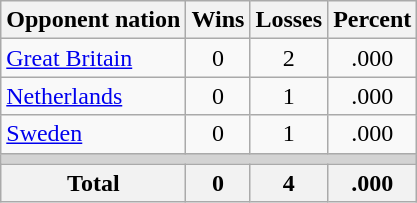<table class=wikitable>
<tr>
<th>Opponent nation</th>
<th>Wins</th>
<th>Losses</th>
<th>Percent</th>
</tr>
<tr align=center>
<td align=left><a href='#'>Great Britain</a></td>
<td>0</td>
<td>2</td>
<td>.000</td>
</tr>
<tr align=center>
<td align=left><a href='#'>Netherlands</a></td>
<td>0</td>
<td>1</td>
<td>.000</td>
</tr>
<tr align=center>
<td align=left><a href='#'>Sweden</a></td>
<td>0</td>
<td>1</td>
<td>.000</td>
</tr>
<tr>
<td colspan=4 bgcolor=lightgray></td>
</tr>
<tr>
<th>Total</th>
<th>0</th>
<th>4</th>
<th>.000</th>
</tr>
</table>
